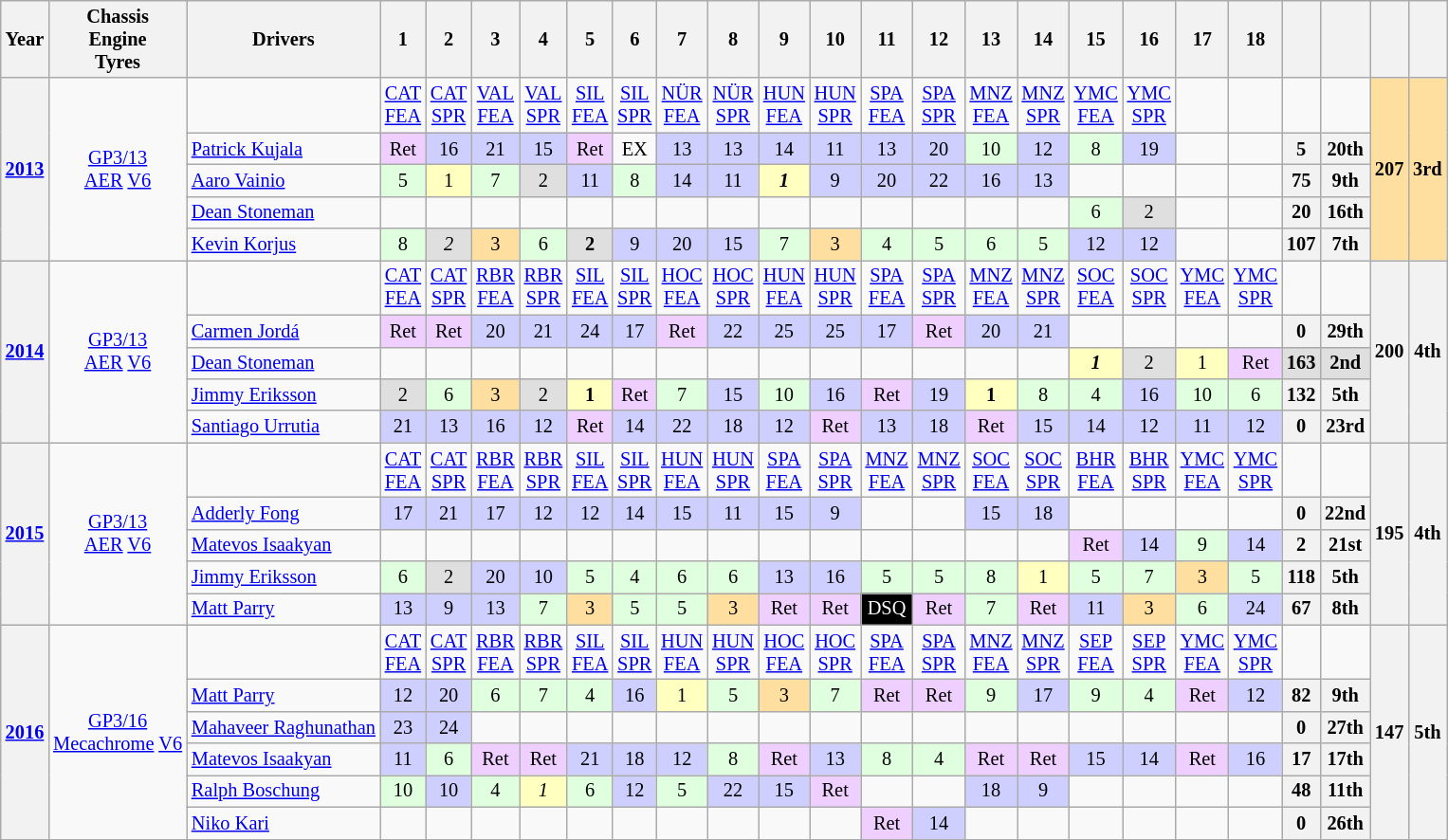<table class="wikitable" style="text-align:center; font-size:85%;">
<tr>
<th>Year</th>
<th>Chassis<br>Engine<br>Tyres</th>
<th>Drivers</th>
<th>1</th>
<th>2</th>
<th>3</th>
<th>4</th>
<th>5</th>
<th>6</th>
<th>7</th>
<th>8</th>
<th>9</th>
<th>10</th>
<th>11</th>
<th>12</th>
<th>13</th>
<th>14</th>
<th>15</th>
<th>16</th>
<th>17</th>
<th>18</th>
<th></th>
<th></th>
<th></th>
<th></th>
</tr>
<tr>
<th rowspan="5"><a href='#'>2013</a></th>
<td rowspan="5"><a href='#'>GP3/13</a><br><a href='#'>AER</a> <a href='#'>V6</a><br></td>
<td></td>
<td><a href='#'>CAT<br>FEA</a></td>
<td><a href='#'>CAT<br>SPR</a></td>
<td><a href='#'>VAL<br>FEA</a></td>
<td><a href='#'>VAL<br>SPR</a></td>
<td><a href='#'>SIL<br>FEA</a></td>
<td><a href='#'>SIL<br>SPR</a></td>
<td><a href='#'>NÜR<br>FEA</a></td>
<td><a href='#'>NÜR<br>SPR</a></td>
<td><a href='#'>HUN<br>FEA</a></td>
<td><a href='#'>HUN<br>SPR</a></td>
<td><a href='#'>SPA<br>FEA</a></td>
<td><a href='#'>SPA<br>SPR</a></td>
<td><a href='#'>MNZ<br>FEA</a></td>
<td><a href='#'>MNZ<br>SPR</a></td>
<td><a href='#'>YMC<br>FEA</a></td>
<td><a href='#'>YMC<br>SPR</a></td>
<td></td>
<td></td>
<td></td>
<td></td>
<th rowspan="5" style="background:#ffdf9f;">207</th>
<th rowspan="5" style="background:#ffdf9f;">3rd</th>
</tr>
<tr>
<td align="left"> <a href='#'>Patrick Kujala</a></td>
<td style="background:#efcfff;">Ret</td>
<td style="background:#cfcfff;">16</td>
<td style="background:#cfcfff;">21</td>
<td style="background:#cfcfff;">15</td>
<td style="background:#efcfff;">Ret</td>
<td>EX</td>
<td style="background:#cfcfff;">13</td>
<td style="background:#cfcfff;">13</td>
<td style="background:#cfcfff;">14</td>
<td style="background:#cfcfff;">11</td>
<td style="background:#cfcfff;">13</td>
<td style="background:#cfcfff;">20</td>
<td style="background:#dfffdf;">10</td>
<td style="background:#cfcfff;">12</td>
<td style="background:#dfffdf;">8</td>
<td style="background:#cfcfff;">19</td>
<td></td>
<td></td>
<th>5</th>
<th>20th</th>
</tr>
<tr>
<td align="left"> <a href='#'>Aaro Vainio</a></td>
<td style="background:#dfffdf;">5</td>
<td style="background:#ffffbf;">1</td>
<td style="background:#dfffdf;">7</td>
<td style="background:#dfdfdf;">2</td>
<td style="background:#cfcfff;">11</td>
<td style="background:#dfffdf;">8</td>
<td style="background:#cfcfff;">14</td>
<td style="background:#cfcfff;">11</td>
<td style="background:#ffffbf;"><strong><em>1</em></strong></td>
<td style="background:#cfcfff;">9</td>
<td style="background:#cfcfff;">20</td>
<td style="background:#cfcfff;">22</td>
<td style="background:#cfcfff;">16</td>
<td style="background:#cfcfff;">13</td>
<td></td>
<td></td>
<td></td>
<td></td>
<th>75</th>
<th>9th</th>
</tr>
<tr>
<td align="left"> <a href='#'>Dean Stoneman</a></td>
<td></td>
<td></td>
<td></td>
<td></td>
<td></td>
<td></td>
<td></td>
<td></td>
<td></td>
<td></td>
<td></td>
<td></td>
<td></td>
<td></td>
<td style="background:#dfffdf;">6</td>
<td style="background:#dfdfdf;">2</td>
<td></td>
<td></td>
<th>20</th>
<th>16th</th>
</tr>
<tr>
<td align="left"> <a href='#'>Kevin Korjus</a></td>
<td style="background:#dfffdf;">8</td>
<td style="background:#dfdfdf;"><em>2</em></td>
<td style="background:#ffdf9f;">3</td>
<td style="background:#dfffdf;">6</td>
<td style="background:#dfdfdf;"><strong>2</strong></td>
<td style="background:#cfcfff;">9</td>
<td style="background:#cfcfff;">20</td>
<td style="background:#cfcfff;">15</td>
<td style="background:#dfffdf;">7</td>
<td style="background:#ffdf9f;">3</td>
<td style="background:#dfffdf;">4</td>
<td style="background:#dfffdf;">5</td>
<td style="background:#dfffdf;">6</td>
<td style="background:#dfffdf;">5</td>
<td style="background:#cfcfff;">12</td>
<td style="background:#cfcfff;">12</td>
<td></td>
<td></td>
<th>107</th>
<th>7th</th>
</tr>
<tr>
<th rowspan="5"><a href='#'>2014</a></th>
<td rowspan="5"><a href='#'>GP3/13</a><br><a href='#'>AER</a> <a href='#'>V6</a><br></td>
<td></td>
<td><a href='#'>CAT<br>FEA</a></td>
<td><a href='#'>CAT<br>SPR</a></td>
<td><a href='#'>RBR<br>FEA</a></td>
<td><a href='#'>RBR<br>SPR</a></td>
<td><a href='#'>SIL<br>FEA</a></td>
<td><a href='#'>SIL<br>SPR</a></td>
<td><a href='#'>HOC<br>FEA</a></td>
<td><a href='#'>HOC<br>SPR</a></td>
<td><a href='#'>HUN<br>FEA</a></td>
<td><a href='#'>HUN<br>SPR</a></td>
<td><a href='#'>SPA<br>FEA</a></td>
<td><a href='#'>SPA<br>SPR</a></td>
<td><a href='#'>MNZ<br>FEA</a></td>
<td><a href='#'>MNZ<br>SPR</a></td>
<td><a href='#'>SOC<br>FEA</a></td>
<td><a href='#'>SOC<br>SPR</a></td>
<td><a href='#'>YMC<br>FEA</a></td>
<td><a href='#'>YMC<br>SPR</a></td>
<td></td>
<td></td>
<th rowspan="5">200</th>
<th rowspan="5">4th</th>
</tr>
<tr>
<td align="left"> <a href='#'>Carmen Jordá</a></td>
<td style="background:#efcfff;">Ret</td>
<td style="background:#efcfff;">Ret</td>
<td style="background:#cfcfff;">20</td>
<td style="background:#cfcfff;">21</td>
<td style="background:#cfcfff;">24</td>
<td style="background:#cfcfff;">17</td>
<td style="background:#efcfff;">Ret</td>
<td style="background:#cfcfff;">22</td>
<td style="background:#cfcfff;">25</td>
<td style="background:#cfcfff;">25</td>
<td style="background:#cfcfff;">17</td>
<td style="background:#efcfff;">Ret</td>
<td style="background:#cfcfff;">20</td>
<td style="background:#cfcfff;">21</td>
<td></td>
<td></td>
<td></td>
<td></td>
<th>0</th>
<th>29th</th>
</tr>
<tr>
<td align="left"> <a href='#'>Dean Stoneman</a></td>
<td></td>
<td></td>
<td></td>
<td></td>
<td></td>
<td></td>
<td></td>
<td></td>
<td></td>
<td></td>
<td></td>
<td></td>
<td></td>
<td></td>
<td style="background:#ffffbf;"><strong><em>1</em></strong></td>
<td style="background:#dfdfdf;">2</td>
<td style="background:#ffffbf;">1</td>
<td style="background:#efcfff;">Ret</td>
<th style="background:#dfdfdf;">163</th>
<th style="background:#dfdfdf;">2nd</th>
</tr>
<tr>
<td align="left"> <a href='#'>Jimmy Eriksson</a></td>
<td style="background:#dfdfdf;">2</td>
<td style="background:#dfffdf;">6</td>
<td style="background:#ffdf9f;">3</td>
<td style="background:#dfdfdf;">2</td>
<td style="background:#ffffbf;"><strong>1</strong></td>
<td style="background:#efcfff;">Ret</td>
<td style="background:#dfffdf;">7</td>
<td style="background:#cfcfff;">15</td>
<td style="background:#dfffdf;">10</td>
<td style="background:#cfcfff;">16</td>
<td style="background:#efcfff;">Ret</td>
<td style="background:#cfcfff;">19</td>
<td style="background:#ffffbf;"><strong>1</strong></td>
<td style="background:#dfffdf;">8</td>
<td style="background:#dfffdf;">4</td>
<td style="background:#cfcfff;">16</td>
<td style="background:#dfffdf;">10</td>
<td style="background:#dfffdf;">6</td>
<th>132</th>
<th>5th</th>
</tr>
<tr>
<td align="left"> <a href='#'>Santiago Urrutia</a></td>
<td style="background:#cfcfff;">21</td>
<td style="background:#cfcfff;">13</td>
<td style="background:#cfcfff;">16</td>
<td style="background:#cfcfff;">12</td>
<td style="background:#efcfff;">Ret</td>
<td style="background:#cfcfff;">14</td>
<td style="background:#cfcfff;">22</td>
<td style="background:#cfcfff;">18</td>
<td style="background:#cfcfff;">12</td>
<td style="background:#efcfff;">Ret</td>
<td style="background:#cfcfff;">13</td>
<td style="background:#cfcfff;">18</td>
<td style="background:#efcfff;">Ret</td>
<td style="background:#cfcfff;">15</td>
<td style="background:#cfcfff;">14</td>
<td style="background:#cfcfff;">12</td>
<td style="background:#cfcfff;">11</td>
<td style="background:#cfcfff;">12</td>
<th>0</th>
<th>23rd</th>
</tr>
<tr>
<th rowspan="5"><a href='#'>2015</a></th>
<td rowspan="5"><a href='#'>GP3/13</a><br><a href='#'>AER</a> <a href='#'>V6</a><br></td>
<td></td>
<td><a href='#'>CAT<br>FEA</a></td>
<td><a href='#'>CAT<br>SPR</a></td>
<td><a href='#'>RBR<br>FEA</a></td>
<td><a href='#'>RBR<br>SPR</a></td>
<td><a href='#'>SIL<br>FEA</a></td>
<td><a href='#'>SIL<br>SPR</a></td>
<td><a href='#'>HUN<br>FEA</a></td>
<td><a href='#'>HUN<br>SPR</a></td>
<td><a href='#'>SPA<br>FEA</a></td>
<td><a href='#'>SPA<br>SPR</a></td>
<td><a href='#'>MNZ<br>FEA</a></td>
<td><a href='#'>MNZ<br>SPR</a></td>
<td><a href='#'>SOC<br>FEA</a></td>
<td><a href='#'>SOC<br>SPR</a></td>
<td><a href='#'>BHR<br>FEA</a></td>
<td><a href='#'>BHR<br>SPR</a></td>
<td><a href='#'>YMC<br>FEA</a></td>
<td><a href='#'>YMC<br>SPR</a></td>
<td></td>
<td></td>
<th rowspan="5">195</th>
<th rowspan="5">4th</th>
</tr>
<tr>
<td align="left"> <a href='#'>Adderly Fong</a></td>
<td style="background:#cfcfff;">17</td>
<td style="background:#cfcfff;">21</td>
<td style="background:#cfcfff;">17</td>
<td style="background:#cfcfff;">12</td>
<td style="background:#cfcfff;">12</td>
<td style="background:#cfcfff;">14</td>
<td style="background:#cfcfff;">15</td>
<td style="background:#cfcfff;">11</td>
<td style="background:#cfcfff;">15</td>
<td style="background:#cfcfff;">9</td>
<td></td>
<td></td>
<td style="background:#cfcfff;">15</td>
<td style="background:#cfcfff;">18</td>
<td></td>
<td></td>
<td></td>
<td></td>
<th>0</th>
<th>22nd</th>
</tr>
<tr>
<td align="left"> <a href='#'>Matevos Isaakyan</a></td>
<td></td>
<td></td>
<td></td>
<td></td>
<td></td>
<td></td>
<td></td>
<td></td>
<td></td>
<td></td>
<td></td>
<td></td>
<td></td>
<td></td>
<td style="background:#efcfff;">Ret</td>
<td style="background:#cfcfff;">14</td>
<td style="background:#dfffdf;">9</td>
<td style="background:#cfcfff;">14</td>
<th>2</th>
<th>21st</th>
</tr>
<tr>
<td align="left"> <a href='#'>Jimmy Eriksson</a></td>
<td style="background:#dfffdf;">6</td>
<td style="background:#dfdfdf;">2</td>
<td style="background:#cfcfff;">20</td>
<td style="background:#cfcfff;">10</td>
<td style="background:#dfffdf;">5</td>
<td style="background:#dfffdf;">4</td>
<td style="background:#dfffdf;">6</td>
<td style="background:#dfffdf;">6</td>
<td style="background:#cfcfff;">13</td>
<td style="background:#cfcfff;">16</td>
<td style="background:#dfffdf;">5</td>
<td style="background:#dfffdf;">5</td>
<td style="background:#dfffdf;">8</td>
<td style="background:#ffffbf;">1</td>
<td style="background:#dfffdf;">5</td>
<td style="background:#dfffdf;">7</td>
<td style="background:#ffdf9f;">3</td>
<td style="background:#dfffdf;">5</td>
<th>118</th>
<th>5th</th>
</tr>
<tr>
<td align="left"> <a href='#'>Matt Parry</a></td>
<td style="background:#cfcfff;">13</td>
<td style="background:#cfcfff;">9</td>
<td style="background:#cfcfff;">13</td>
<td style="background:#dfffdf;">7</td>
<td style="background:#ffdf9f;">3</td>
<td style="background:#dfffdf;">5</td>
<td style="background:#dfffdf;">5</td>
<td style="background:#ffdf9f;">3</td>
<td style="background:#efcfff;">Ret</td>
<td style="background:#efcfff;">Ret</td>
<td style="background:#000000; color:white;">DSQ</td>
<td style="background:#efcfff;">Ret</td>
<td style="background:#dfffdf;">7</td>
<td style="background:#efcfff;">Ret</td>
<td style="background:#cfcfff;">11</td>
<td style="background:#ffdf9f;">3</td>
<td style="background:#dfffdf;">6</td>
<td style="background:#cfcfff;">24</td>
<th>67</th>
<th>8th</th>
</tr>
<tr>
<th rowspan="6"><a href='#'>2016</a></th>
<td rowspan="6"><a href='#'>GP3/16</a><br><a href='#'>Mecachrome</a> <a href='#'>V6</a><br></td>
<td></td>
<td><a href='#'>CAT<br>FEA</a></td>
<td><a href='#'>CAT<br>SPR</a></td>
<td><a href='#'>RBR<br>FEA</a></td>
<td><a href='#'>RBR<br>SPR</a></td>
<td><a href='#'>SIL<br>FEA</a></td>
<td><a href='#'>SIL<br>SPR</a></td>
<td><a href='#'>HUN<br>FEA</a></td>
<td><a href='#'>HUN<br>SPR</a></td>
<td><a href='#'>HOC<br>FEA</a></td>
<td><a href='#'>HOC<br>SPR</a></td>
<td><a href='#'>SPA<br>FEA</a></td>
<td><a href='#'>SPA<br>SPR</a></td>
<td><a href='#'>MNZ<br>FEA</a></td>
<td><a href='#'>MNZ<br>SPR</a></td>
<td><a href='#'>SEP<br>FEA</a></td>
<td><a href='#'>SEP<br>SPR</a></td>
<td><a href='#'>YMC<br>FEA</a></td>
<td><a href='#'>YMC<br>SPR</a></td>
<td></td>
<td></td>
<th rowspan="6">147</th>
<th rowspan="6">5th</th>
</tr>
<tr>
<td align="left"> <a href='#'>Matt Parry</a></td>
<td style="background:#cfcfff;">12</td>
<td style="background:#cfcfff;">20</td>
<td style="background:#dfffdf;">6</td>
<td style="background:#dfffdf;">7</td>
<td style="background:#dfffdf;">4</td>
<td style="background:#cfcfff;">16</td>
<td style="background:#ffffbf;">1</td>
<td style="background:#dfffdf;">5</td>
<td style="background:#ffdf9f;">3</td>
<td style="background:#dfffdf;">7</td>
<td style="background:#efcfff;">Ret</td>
<td style="background:#efcfff;">Ret</td>
<td style="background:#dfffdf;">9</td>
<td style="background:#cfcfff;">17</td>
<td style="background:#dfffdf;">9</td>
<td style="background:#dfffdf;">4</td>
<td style="background:#efcfff;">Ret</td>
<td style="background:#cfcfff;">12</td>
<th>82</th>
<th>9th</th>
</tr>
<tr>
<td align="left"> <a href='#'>Mahaveer Raghunathan</a></td>
<td style="background:#cfcfff;">23</td>
<td style="background:#cfcfff;">24</td>
<td></td>
<td></td>
<td></td>
<td></td>
<td></td>
<td></td>
<td></td>
<td></td>
<td></td>
<td></td>
<td></td>
<td></td>
<td></td>
<td></td>
<td></td>
<td></td>
<th>0</th>
<th>27th</th>
</tr>
<tr>
<td align="left"> <a href='#'>Matevos Isaakyan</a></td>
<td style="background:#cfcfff;">11</td>
<td style="background:#dfffdf;">6</td>
<td style="background:#efcfff;">Ret</td>
<td style="background:#efcfff;">Ret</td>
<td style="background:#cfcfff;">21</td>
<td style="background:#cfcfff;">18</td>
<td style="background:#cfcfff;">12</td>
<td style="background:#dfffdf;">8</td>
<td style="background:#efcfff;">Ret</td>
<td style="background:#cfcfff;">13</td>
<td style="background:#dfffdf;">8</td>
<td style="background:#dfffdf;">4</td>
<td style="background:#efcfff;">Ret</td>
<td style="background:#efcfff;">Ret</td>
<td style="background:#cfcfff;">15</td>
<td style="background:#cfcfff;">14</td>
<td style="background:#efcfff;">Ret</td>
<td style="background:#cfcfff;">16</td>
<th>17</th>
<th>17th</th>
</tr>
<tr>
<td align="left"> <a href='#'>Ralph Boschung</a></td>
<td style="background:#dfffdf;">10</td>
<td style="background:#cfcfff;">10</td>
<td style="background:#dfffdf;">4</td>
<td style="background:#ffffbf;"><em>1</em></td>
<td style="background:#dfffdf;">6</td>
<td style="background:#cfcfff;">12</td>
<td style="background:#dfffdf;">5</td>
<td style="background:#cfcfff;">22</td>
<td style="background:#cfcfff;">15</td>
<td style="background:#efcfff;">Ret</td>
<td></td>
<td></td>
<td style="background:#cfcfff;">18</td>
<td style="background:#cfcfff;">9</td>
<td></td>
<td></td>
<td></td>
<td></td>
<th>48</th>
<th>11th</th>
</tr>
<tr>
<td align="left"> <a href='#'>Niko Kari</a></td>
<td></td>
<td></td>
<td></td>
<td></td>
<td></td>
<td></td>
<td></td>
<td></td>
<td></td>
<td></td>
<td style="background:#efcfff;">Ret</td>
<td style="background:#cfcfff;">14</td>
<td></td>
<td></td>
<td></td>
<td></td>
<td></td>
<td></td>
<th>0</th>
<th>26th</th>
</tr>
</table>
